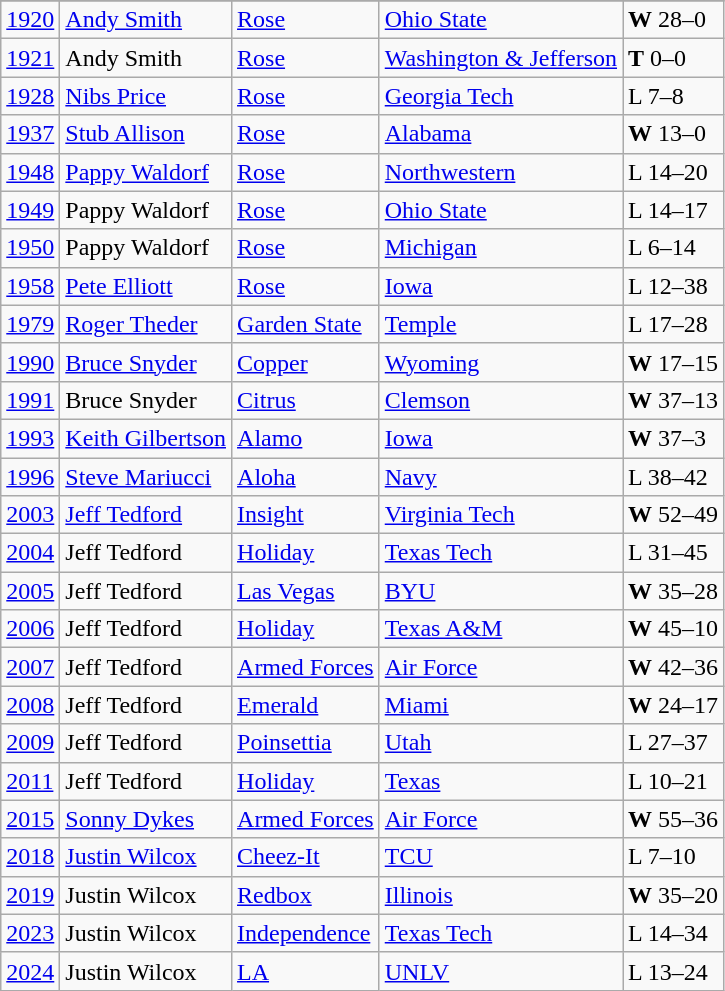<table class="wikitable">
<tr>
</tr>
<tr>
<td><a href='#'>1920</a></td>
<td><a href='#'>Andy Smith</a></td>
<td><a href='#'>Rose</a></td>
<td><a href='#'>Ohio State</a></td>
<td><strong>W</strong> 28–0</td>
</tr>
<tr>
<td><a href='#'>1921</a></td>
<td>Andy Smith</td>
<td><a href='#'>Rose</a></td>
<td><a href='#'>Washington & Jefferson</a></td>
<td><strong>T</strong> 0–0</td>
</tr>
<tr>
<td><a href='#'>1928</a></td>
<td><a href='#'>Nibs Price</a></td>
<td><a href='#'>Rose</a></td>
<td><a href='#'>Georgia Tech</a></td>
<td>L 7–8</td>
</tr>
<tr>
<td><a href='#'>1937</a></td>
<td><a href='#'>Stub Allison</a></td>
<td><a href='#'>Rose</a></td>
<td><a href='#'>Alabama</a></td>
<td><strong>W</strong> 13–0</td>
</tr>
<tr>
<td><a href='#'>1948</a></td>
<td><a href='#'>Pappy Waldorf</a></td>
<td><a href='#'>Rose</a></td>
<td><a href='#'>Northwestern</a></td>
<td>L 14–20</td>
</tr>
<tr>
<td><a href='#'>1949</a></td>
<td>Pappy Waldorf</td>
<td><a href='#'>Rose</a></td>
<td><a href='#'>Ohio State</a></td>
<td>L 14–17</td>
</tr>
<tr>
<td><a href='#'>1950</a></td>
<td>Pappy Waldorf</td>
<td><a href='#'>Rose</a></td>
<td><a href='#'>Michigan</a></td>
<td>L 6–14</td>
</tr>
<tr>
<td><a href='#'>1958</a></td>
<td><a href='#'>Pete Elliott</a></td>
<td><a href='#'>Rose</a></td>
<td><a href='#'>Iowa</a></td>
<td>L 12–38</td>
</tr>
<tr>
<td><a href='#'>1979</a></td>
<td><a href='#'>Roger Theder</a></td>
<td><a href='#'>Garden State</a></td>
<td><a href='#'>Temple</a></td>
<td>L 17–28</td>
</tr>
<tr>
<td><a href='#'>1990</a></td>
<td><a href='#'>Bruce Snyder</a></td>
<td><a href='#'>Copper</a></td>
<td><a href='#'>Wyoming</a></td>
<td><strong>W</strong> 17–15</td>
</tr>
<tr>
<td><a href='#'>1991</a></td>
<td>Bruce Snyder</td>
<td><a href='#'>Citrus</a></td>
<td><a href='#'>Clemson</a></td>
<td><strong>W</strong> 37–13</td>
</tr>
<tr>
<td><a href='#'>1993</a></td>
<td><a href='#'>Keith Gilbertson</a></td>
<td><a href='#'>Alamo</a></td>
<td><a href='#'>Iowa</a></td>
<td><strong>W</strong> 37–3</td>
</tr>
<tr>
<td><a href='#'>1996</a></td>
<td><a href='#'>Steve Mariucci</a></td>
<td><a href='#'>Aloha</a></td>
<td><a href='#'>Navy</a></td>
<td>L 38–42</td>
</tr>
<tr>
<td><a href='#'>2003</a></td>
<td><a href='#'>Jeff Tedford</a></td>
<td><a href='#'>Insight</a></td>
<td><a href='#'>Virginia Tech</a></td>
<td><strong>W</strong> 52–49</td>
</tr>
<tr>
<td><a href='#'>2004</a></td>
<td>Jeff Tedford</td>
<td><a href='#'>Holiday</a></td>
<td><a href='#'>Texas Tech</a></td>
<td>L 31–45</td>
</tr>
<tr>
<td><a href='#'>2005</a></td>
<td>Jeff Tedford</td>
<td><a href='#'>Las Vegas</a></td>
<td><a href='#'>BYU</a></td>
<td><strong>W</strong> 35–28</td>
</tr>
<tr>
<td><a href='#'>2006</a></td>
<td>Jeff Tedford</td>
<td><a href='#'>Holiday</a></td>
<td><a href='#'>Texas A&M</a></td>
<td><strong>W</strong> 45–10</td>
</tr>
<tr>
<td><a href='#'>2007</a></td>
<td>Jeff Tedford</td>
<td><a href='#'>Armed Forces</a></td>
<td><a href='#'>Air Force</a></td>
<td><strong>W</strong> 42–36</td>
</tr>
<tr>
<td><a href='#'>2008</a></td>
<td>Jeff Tedford</td>
<td><a href='#'>Emerald</a></td>
<td><a href='#'>Miami</a></td>
<td><strong>W</strong> 24–17</td>
</tr>
<tr>
<td><a href='#'>2009</a></td>
<td>Jeff Tedford</td>
<td><a href='#'>Poinsettia</a></td>
<td><a href='#'>Utah</a></td>
<td>L 27–37</td>
</tr>
<tr>
<td><a href='#'>2011</a></td>
<td>Jeff Tedford</td>
<td><a href='#'>Holiday</a></td>
<td><a href='#'>Texas</a></td>
<td>L 10–21</td>
</tr>
<tr>
<td><a href='#'>2015</a></td>
<td><a href='#'>Sonny Dykes</a></td>
<td><a href='#'>Armed Forces</a></td>
<td><a href='#'>Air Force</a></td>
<td><strong>W</strong>  55–36</td>
</tr>
<tr>
<td><a href='#'>2018</a></td>
<td><a href='#'>Justin Wilcox</a></td>
<td><a href='#'>Cheez-It</a></td>
<td><a href='#'>TCU</a></td>
<td>L 7–10</td>
</tr>
<tr>
<td><a href='#'>2019</a></td>
<td>Justin Wilcox</td>
<td><a href='#'>Redbox</a></td>
<td><a href='#'>Illinois</a></td>
<td><strong>W</strong> 35–20</td>
</tr>
<tr>
<td><a href='#'>2023</a></td>
<td>Justin Wilcox</td>
<td><a href='#'>Independence</a></td>
<td><a href='#'>Texas Tech</a></td>
<td>L 14–34</td>
</tr>
<tr>
<td><a href='#'>2024</a></td>
<td>Justin Wilcox</td>
<td><a href='#'>LA</a></td>
<td><a href='#'>UNLV</a></td>
<td>L 13–24</td>
</tr>
</table>
